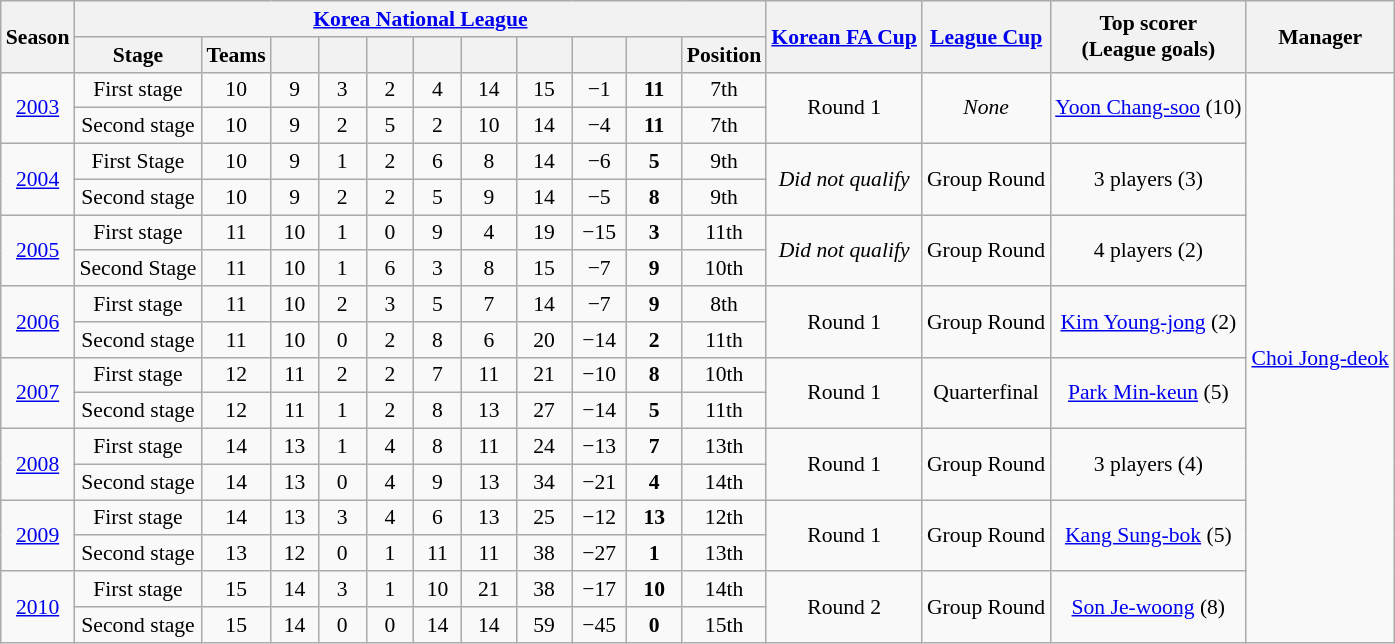<table class="wikitable" style="text-align:center; font-size:90%;">
<tr>
<th rowspan=2>Season</th>
<th colspan=11><a href='#'>Korea National League</a></th>
<th rowspan=2><a href='#'>Korean FA Cup</a></th>
<th rowspan=2><a href='#'>League Cup</a></th>
<th rowspan=2>Top scorer <br> (League goals)</th>
<th rowspan=2>Manager</th>
</tr>
<tr>
<th>Stage</th>
<th>Teams</th>
<th width=25></th>
<th width=25></th>
<th width=25></th>
<th width=25></th>
<th width=30></th>
<th width=30></th>
<th width=30></th>
<th width=30></th>
<th>Position</th>
</tr>
<tr>
<td rowspan=2><a href='#'>2003</a></td>
<td>First stage</td>
<td>10</td>
<td>9</td>
<td>3</td>
<td>2</td>
<td>4</td>
<td>14</td>
<td>15</td>
<td>−1</td>
<td><strong>11</strong></td>
<td>7th</td>
<td rowspan=2>Round 1</td>
<td rowspan=2><em>None</em></td>
<td rowspan=2> <a href='#'>Yoon Chang-soo</a> (10)</td>
<td rowspan=16> <a href='#'>Choi Jong-deok</a></td>
</tr>
<tr>
<td>Second stage</td>
<td>10</td>
<td>9</td>
<td>2</td>
<td>5</td>
<td>2</td>
<td>10</td>
<td>14</td>
<td>−4</td>
<td><strong>11</strong></td>
<td>7th</td>
</tr>
<tr>
<td rowspan=2><a href='#'>2004</a></td>
<td>First Stage</td>
<td>10</td>
<td>9</td>
<td>1</td>
<td>2</td>
<td>6</td>
<td>8</td>
<td>14</td>
<td>−6</td>
<td><strong>5</strong></td>
<td>9th</td>
<td rowspan=2><em>Did not qualify</em></td>
<td rowspan=2>Group Round</td>
<td rowspan=2> 3 players (3)</td>
</tr>
<tr>
<td>Second stage</td>
<td>10</td>
<td>9</td>
<td>2</td>
<td>2</td>
<td>5</td>
<td>9</td>
<td>14</td>
<td>−5</td>
<td><strong>8</strong></td>
<td>9th</td>
</tr>
<tr>
<td rowspan=2><a href='#'>2005</a></td>
<td>First stage</td>
<td>11</td>
<td>10</td>
<td>1</td>
<td>0</td>
<td>9</td>
<td>4</td>
<td>19</td>
<td>−15</td>
<td><strong>3</strong></td>
<td>11th</td>
<td rowspan=2><em>Did not qualify</em></td>
<td rowspan=2>Group Round</td>
<td rowspan=2> 4 players (2)</td>
</tr>
<tr>
<td>Second Stage</td>
<td>11</td>
<td>10</td>
<td>1</td>
<td>6</td>
<td>3</td>
<td>8</td>
<td>15</td>
<td>−7</td>
<td><strong>9</strong></td>
<td>10th</td>
</tr>
<tr>
<td rowspan=2><a href='#'>2006</a></td>
<td>First stage</td>
<td>11</td>
<td>10</td>
<td>2</td>
<td>3</td>
<td>5</td>
<td>7</td>
<td>14</td>
<td>−7</td>
<td><strong>9</strong></td>
<td>8th</td>
<td rowspan=2>Round 1</td>
<td rowspan=2>Group Round</td>
<td rowspan=2> <a href='#'>Kim Young-jong</a> (2)</td>
</tr>
<tr>
<td>Second stage</td>
<td>11</td>
<td>10</td>
<td>0</td>
<td>2</td>
<td>8</td>
<td>6</td>
<td>20</td>
<td>−14</td>
<td><strong>2</strong></td>
<td>11th</td>
</tr>
<tr>
<td rowspan=2><a href='#'>2007</a></td>
<td>First stage</td>
<td>12</td>
<td>11</td>
<td>2</td>
<td>2</td>
<td>7</td>
<td>11</td>
<td>21</td>
<td>−10</td>
<td><strong>8</strong></td>
<td>10th</td>
<td rowspan=2>Round 1</td>
<td rowspan=2>Quarterfinal</td>
<td rowspan=2> <a href='#'>Park Min-keun</a> (5)</td>
</tr>
<tr>
<td>Second stage</td>
<td>12</td>
<td>11</td>
<td>1</td>
<td>2</td>
<td>8</td>
<td>13</td>
<td>27</td>
<td>−14</td>
<td><strong>5</strong></td>
<td>11th</td>
</tr>
<tr>
<td rowspan=2><a href='#'>2008</a></td>
<td>First stage</td>
<td>14</td>
<td>13</td>
<td>1</td>
<td>4</td>
<td>8</td>
<td>11</td>
<td>24</td>
<td>−13</td>
<td><strong>7</strong></td>
<td>13th</td>
<td rowspan=2>Round 1</td>
<td rowspan=2>Group Round</td>
<td rowspan=2> 3 players (4)</td>
</tr>
<tr>
<td>Second stage</td>
<td>14</td>
<td>13</td>
<td>0</td>
<td>4</td>
<td>9</td>
<td>13</td>
<td>34</td>
<td>−21</td>
<td><strong>4</strong></td>
<td>14th</td>
</tr>
<tr>
<td rowspan=2><a href='#'>2009</a></td>
<td>First stage</td>
<td>14</td>
<td>13</td>
<td>3</td>
<td>4</td>
<td>6</td>
<td>13</td>
<td>25</td>
<td>−12</td>
<td><strong>13</strong></td>
<td>12th</td>
<td rowspan=2>Round 1</td>
<td rowspan=2>Group Round</td>
<td rowspan=2> <a href='#'>Kang Sung-bok</a> (5)</td>
</tr>
<tr>
<td>Second stage</td>
<td>13</td>
<td>12</td>
<td>0</td>
<td>1</td>
<td>11</td>
<td>11</td>
<td>38</td>
<td>−27</td>
<td><strong>1</strong></td>
<td>13th</td>
</tr>
<tr>
<td rowspan=2><a href='#'>2010</a></td>
<td>First stage</td>
<td>15</td>
<td>14</td>
<td>3</td>
<td>1</td>
<td>10</td>
<td>21</td>
<td>38</td>
<td>−17</td>
<td><strong>10</strong></td>
<td>14th</td>
<td rowspan=2>Round 2</td>
<td rowspan=2>Group Round</td>
<td rowspan=2> <a href='#'>Son Je-woong</a> (8)</td>
</tr>
<tr>
<td>Second stage</td>
<td>15</td>
<td>14</td>
<td>0</td>
<td>0</td>
<td>14</td>
<td>14</td>
<td>59</td>
<td>−45</td>
<td><strong>0</strong></td>
<td>15th</td>
</tr>
</table>
